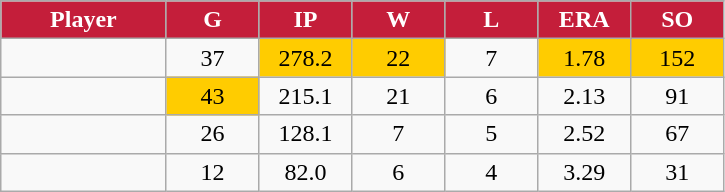<table class="wikitable sortable">
<tr>
<th style="background:#c41e3a;color:white;" width="16%">Player</th>
<th style="background:#c41e3a;color:white;" width="9%">G</th>
<th style="background:#c41e3a;color:white;" width="9%">IP</th>
<th style="background:#c41e3a;color:white;" width="9%">W</th>
<th style="background:#c41e3a;color:white;" width="9%">L</th>
<th style="background:#c41e3a;color:white;" width="9%">ERA</th>
<th style="background:#c41e3a;color:white;" width="9%">SO</th>
</tr>
<tr align="center">
<td></td>
<td>37</td>
<td bgcolor=#ffcc00>278.2</td>
<td bgcolor=#ffcc00>22</td>
<td>7</td>
<td bgcolor=#ffcc00>1.78</td>
<td bgcolor=#ffcc00>152</td>
</tr>
<tr align="center">
<td></td>
<td bgcolor=#ffcc00>43</td>
<td>215.1</td>
<td>21</td>
<td>6</td>
<td>2.13</td>
<td>91</td>
</tr>
<tr align="center">
<td></td>
<td>26</td>
<td>128.1</td>
<td>7</td>
<td>5</td>
<td>2.52</td>
<td>67</td>
</tr>
<tr align="center">
<td></td>
<td>12</td>
<td>82.0</td>
<td>6</td>
<td>4</td>
<td>3.29</td>
<td>31</td>
</tr>
</table>
